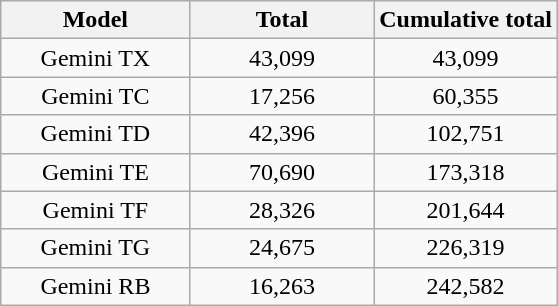<table class=wikitable>
<tr>
<th style="width:34%;">Model</th>
<th style="width:33%;">Total</th>
<th style="width:33%;">Cumulative total</th>
</tr>
<tr style="text-align:center;">
<td>Gemini TX</td>
<td style="text-align:center;">43,099</td>
<td style="text-align:center;">43,099</td>
</tr>
<tr style="text-align:center;">
<td>Gemini TC</td>
<td style="text-align:center;">17,256</td>
<td style="text-align:center;">60,355</td>
</tr>
<tr style="text-align:center;">
<td>Gemini TD</td>
<td style="text-align:center;">42,396</td>
<td style="text-align:center;">102,751</td>
</tr>
<tr style="text-align:center;">
<td>Gemini TE</td>
<td style="text-align:center;">70,690</td>
<td style="text-align:center;">173,318</td>
</tr>
<tr style="text-align:center;">
<td>Gemini TF</td>
<td style="text-align:center;">28,326</td>
<td style="text-align:center;">201,644</td>
</tr>
<tr style="text-align:center;">
<td>Gemini TG</td>
<td style="text-align:center;">24,675</td>
<td style="text-align:center;">226,319</td>
</tr>
<tr style="text-align:center;">
<td>Gemini RB</td>
<td style="text-align:center;">16,263</td>
<td style="text-align:center;">242,582</td>
</tr>
</table>
